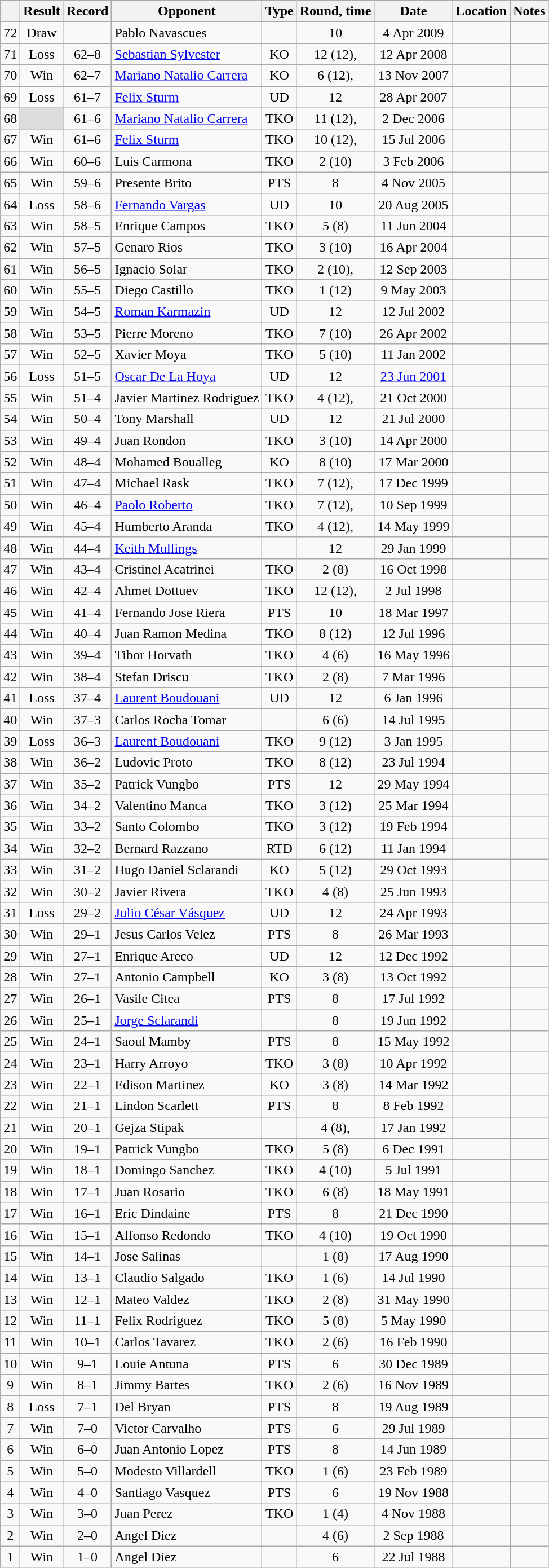<table class="wikitable" style="text-align:center">
<tr>
<th></th>
<th>Result</th>
<th>Record</th>
<th>Opponent</th>
<th>Type</th>
<th>Round, time</th>
<th>Date</th>
<th>Location</th>
<th>Notes</th>
</tr>
<tr>
<td>72</td>
<td>Draw</td>
<td></td>
<td style="text-align:left;">Pablo Navascues</td>
<td></td>
<td>10</td>
<td>4 Apr 2009</td>
<td style="text-align:left;"></td>
<td></td>
</tr>
<tr>
<td>71</td>
<td>Loss</td>
<td>62–8 </td>
<td style="text-align:left;"><a href='#'>Sebastian Sylvester</a></td>
<td>KO</td>
<td>12 (12), </td>
<td>12 Apr 2008</td>
<td style="text-align:left;"></td>
<td style="text-align:left;"></td>
</tr>
<tr>
<td>70</td>
<td>Win</td>
<td>62–7 </td>
<td style="text-align:left;"><a href='#'>Mariano Natalio Carrera</a></td>
<td>KO</td>
<td>6 (12), </td>
<td>13 Nov 2007</td>
<td style="text-align:left;"></td>
<td></td>
</tr>
<tr>
<td>69</td>
<td>Loss</td>
<td>61–7 </td>
<td style="text-align:left;"><a href='#'>Felix Sturm</a></td>
<td>UD</td>
<td>12</td>
<td>28 Apr 2007</td>
<td style="text-align:left;"></td>
<td style="text-align:left;"></td>
</tr>
<tr>
<td>68</td>
<td style="background:#DDD"></td>
<td>61–6 </td>
<td style="text-align:left;"><a href='#'>Mariano Natalio Carrera</a></td>
<td>TKO</td>
<td>11 (12), </td>
<td>2 Dec 2006</td>
<td style="text-align:left;"></td>
<td style="text-align:left;"></td>
</tr>
<tr>
<td>67</td>
<td>Win</td>
<td>61–6</td>
<td style="text-align:left;"><a href='#'>Felix Sturm</a></td>
<td>TKO</td>
<td>10 (12), </td>
<td>15 Jul 2006</td>
<td style="text-align:left;"></td>
<td style="text-align:left;"></td>
</tr>
<tr>
<td>66</td>
<td>Win</td>
<td>60–6</td>
<td style="text-align:left;">Luis Carmona</td>
<td>TKO</td>
<td>2 (10)</td>
<td>3 Feb 2006</td>
<td style="text-align:left;"></td>
<td></td>
</tr>
<tr>
<td>65</td>
<td>Win</td>
<td>59–6</td>
<td style="text-align:left;">Presente Brito</td>
<td>PTS</td>
<td>8</td>
<td>4 Nov 2005</td>
<td style="text-align:left;"></td>
<td></td>
</tr>
<tr>
<td>64</td>
<td>Loss</td>
<td>58–6</td>
<td style="text-align:left;"><a href='#'>Fernando Vargas</a></td>
<td>UD</td>
<td>10</td>
<td>20 Aug 2005</td>
<td style="text-align:left;"></td>
<td></td>
</tr>
<tr>
<td>63</td>
<td>Win</td>
<td>58–5</td>
<td style="text-align:left;">Enrique Campos</td>
<td>TKO</td>
<td>5 (8)</td>
<td>11 Jun 2004</td>
<td style="text-align:left;"></td>
<td></td>
</tr>
<tr>
<td>62</td>
<td>Win</td>
<td>57–5</td>
<td style="text-align:left;">Genaro Rios</td>
<td>TKO</td>
<td>3 (10)</td>
<td>16 Apr 2004</td>
<td style="text-align:left;"></td>
<td></td>
</tr>
<tr>
<td>61</td>
<td>Win</td>
<td>56–5</td>
<td style="text-align:left;">Ignacio Solar</td>
<td>TKO</td>
<td>2 (10), </td>
<td>12 Sep 2003</td>
<td style="text-align:left;"></td>
<td></td>
</tr>
<tr>
<td>60</td>
<td>Win</td>
<td>55–5</td>
<td style="text-align:left;">Diego Castillo</td>
<td>TKO</td>
<td>1 (12)</td>
<td>9 May 2003</td>
<td style="text-align:left;"></td>
<td style="text-align:left;"></td>
</tr>
<tr>
<td>59</td>
<td>Win</td>
<td>54–5</td>
<td style="text-align:left;"><a href='#'>Roman Karmazin</a></td>
<td>UD</td>
<td>12</td>
<td>12 Jul 2002</td>
<td style="text-align:left;"></td>
<td style="text-align:left;"></td>
</tr>
<tr>
<td>58</td>
<td>Win</td>
<td>53–5</td>
<td style="text-align:left;">Pierre Moreno</td>
<td>TKO</td>
<td>7 (10)</td>
<td>26 Apr 2002</td>
<td style="text-align:left;"></td>
<td style="text-align:left;"></td>
</tr>
<tr>
<td>57</td>
<td>Win</td>
<td>52–5</td>
<td style="text-align:left;">Xavier Moya</td>
<td>TKO</td>
<td>5 (10)</td>
<td>11 Jan 2002</td>
<td style="text-align:left;"></td>
<td style="text-align:left;"></td>
</tr>
<tr>
<td>56</td>
<td>Loss</td>
<td>51–5</td>
<td style="text-align:left;"><a href='#'>Oscar De La Hoya</a></td>
<td>UD</td>
<td>12</td>
<td><a href='#'>23 Jun 2001</a></td>
<td style="text-align:left;"></td>
<td style="text-align:left;"></td>
</tr>
<tr>
<td>55</td>
<td>Win</td>
<td>51–4</td>
<td style="text-align:left;">Javier Martinez Rodriguez</td>
<td>TKO</td>
<td>4 (12), </td>
<td>21 Oct 2000</td>
<td style="text-align:left;"></td>
<td style="text-align:left;"></td>
</tr>
<tr>
<td>54</td>
<td>Win</td>
<td>50–4</td>
<td style="text-align:left;">Tony Marshall</td>
<td>UD</td>
<td>12</td>
<td>21 Jul 2000</td>
<td style="text-align:left;"></td>
<td style="text-align:left;"></td>
</tr>
<tr>
<td>53</td>
<td>Win</td>
<td>49–4</td>
<td style="text-align:left;">Juan Rondon</td>
<td>TKO</td>
<td>3 (10)</td>
<td>14 Apr 2000</td>
<td style="text-align:left;"></td>
<td></td>
</tr>
<tr>
<td>52</td>
<td>Win</td>
<td>48–4</td>
<td style="text-align:left;">Mohamed Boualleg</td>
<td>KO</td>
<td>8 (10)</td>
<td>17 Mar 2000</td>
<td style="text-align:left;"></td>
<td></td>
</tr>
<tr>
<td>51</td>
<td>Win</td>
<td>47–4</td>
<td style="text-align:left;">Michael Rask</td>
<td>TKO</td>
<td>7 (12), </td>
<td>17 Dec 1999</td>
<td style="text-align:left;"></td>
<td style="text-align:left;"></td>
</tr>
<tr>
<td>50</td>
<td>Win</td>
<td>46–4</td>
<td style="text-align:left;"><a href='#'>Paolo Roberto</a></td>
<td>TKO</td>
<td>7 (12), </td>
<td>10 Sep 1999</td>
<td style="text-align:left;"></td>
<td style="text-align:left;"></td>
</tr>
<tr>
<td>49</td>
<td>Win</td>
<td>45–4</td>
<td style="text-align:left;">Humberto Aranda</td>
<td>TKO</td>
<td>4 (12), </td>
<td>14 May 1999</td>
<td style="text-align:left;"></td>
<td style="text-align:left;"></td>
</tr>
<tr>
<td>48</td>
<td>Win</td>
<td>44–4</td>
<td style="text-align:left;"><a href='#'>Keith Mullings</a></td>
<td></td>
<td>12</td>
<td>29 Jan 1999</td>
<td style="text-align:left;"></td>
<td style="text-align:left;"></td>
</tr>
<tr>
<td>47</td>
<td>Win</td>
<td>43–4</td>
<td style="text-align:left;">Cristinel Acatrinei</td>
<td>TKO</td>
<td>2 (8)</td>
<td>16 Oct 1998</td>
<td style="text-align:left;"></td>
<td></td>
</tr>
<tr>
<td>46</td>
<td>Win</td>
<td>42–4</td>
<td style="text-align:left;">Ahmet Dottuev</td>
<td>TKO</td>
<td>12 (12), </td>
<td>2 Jul 1998</td>
<td style="text-align:left;"></td>
<td style="text-align:left;"></td>
</tr>
<tr>
<td>45</td>
<td>Win</td>
<td>41–4</td>
<td style="text-align:left;">Fernando Jose Riera</td>
<td>PTS</td>
<td>10</td>
<td>18 Mar 1997</td>
<td style="text-align:left;"></td>
<td style="text-align:left;"></td>
</tr>
<tr>
<td>44</td>
<td>Win</td>
<td>40–4</td>
<td style="text-align:left;">Juan Ramon Medina</td>
<td>TKO</td>
<td>8 (12)</td>
<td>12 Jul 1996</td>
<td style="text-align:left;"></td>
<td style="text-align:left;"></td>
</tr>
<tr>
<td>43</td>
<td>Win</td>
<td>39–4</td>
<td style="text-align:left;">Tibor Horvath</td>
<td>TKO</td>
<td>4 (6)</td>
<td>16 May 1996</td>
<td style="text-align:left;"></td>
<td></td>
</tr>
<tr>
<td>42</td>
<td>Win</td>
<td>38–4</td>
<td style="text-align:left;">Stefan Driscu</td>
<td>TKO</td>
<td>2 (8)</td>
<td>7 Mar 1996</td>
<td style="text-align:left;"></td>
<td></td>
</tr>
<tr>
<td>41</td>
<td>Loss</td>
<td>37–4</td>
<td style="text-align:left;"><a href='#'>Laurent Boudouani</a></td>
<td>UD</td>
<td>12</td>
<td>6 Jan 1996</td>
<td style="text-align:left;"></td>
<td style="text-align:left;"></td>
</tr>
<tr>
<td>40</td>
<td>Win</td>
<td>37–3</td>
<td style="text-align:left;">Carlos Rocha Tomar</td>
<td></td>
<td>6 (6)</td>
<td>14 Jul 1995</td>
<td style="text-align:left;"></td>
<td></td>
</tr>
<tr>
<td>39</td>
<td>Loss</td>
<td>36–3</td>
<td style="text-align:left;"><a href='#'>Laurent Boudouani</a></td>
<td>TKO</td>
<td>9 (12)</td>
<td>3 Jan 1995</td>
<td style="text-align:left;"></td>
<td style="text-align:left;"></td>
</tr>
<tr>
<td>38</td>
<td>Win</td>
<td>36–2</td>
<td style="text-align:left;">Ludovic Proto</td>
<td>TKO</td>
<td>8 (12)</td>
<td>23 Jul 1994</td>
<td style="text-align:left;"></td>
<td style="text-align:left;"></td>
</tr>
<tr>
<td>37</td>
<td>Win</td>
<td>35–2</td>
<td style="text-align:left;">Patrick Vungbo</td>
<td>PTS</td>
<td>12</td>
<td>29 May 1994</td>
<td style="text-align:left;"></td>
<td style="text-align:left;"></td>
</tr>
<tr>
<td>36</td>
<td>Win</td>
<td>34–2</td>
<td style="text-align:left;">Valentino Manca</td>
<td>TKO</td>
<td>3 (12)</td>
<td>25 Mar 1994</td>
<td style="text-align:left;"></td>
<td style="text-align:left;"></td>
</tr>
<tr>
<td>35</td>
<td>Win</td>
<td>33–2</td>
<td style="text-align:left;">Santo Colombo</td>
<td>TKO</td>
<td>3 (12)</td>
<td>19 Feb 1994</td>
<td style="text-align:left;"></td>
<td style="text-align:left;"></td>
</tr>
<tr>
<td>34</td>
<td>Win</td>
<td>32–2</td>
<td style="text-align:left;">Bernard Razzano</td>
<td>RTD</td>
<td>6 (12)</td>
<td>11 Jan 1994</td>
<td style="text-align:left;"></td>
<td style="text-align:left;"></td>
</tr>
<tr>
<td>33</td>
<td>Win</td>
<td>31–2</td>
<td style="text-align:left;">Hugo Daniel Sclarandi</td>
<td>KO</td>
<td>5 (12)</td>
<td>29 Oct 1993</td>
<td style="text-align:left;"></td>
<td style="text-align:left;"></td>
</tr>
<tr>
<td>32</td>
<td>Win</td>
<td>30–2</td>
<td style="text-align:left;">Javier Rivera</td>
<td>TKO</td>
<td>4 (8)</td>
<td>25 Jun 1993</td>
<td style="text-align:left;"></td>
<td></td>
</tr>
<tr>
<td>31</td>
<td>Loss</td>
<td>29–2</td>
<td style="text-align:left;"><a href='#'>Julio César Vásquez</a></td>
<td>UD</td>
<td>12</td>
<td>24 Apr 1993</td>
<td style="text-align:left;"></td>
<td style="text-align:left;"></td>
</tr>
<tr>
<td>30</td>
<td>Win</td>
<td>29–1</td>
<td style="text-align:left;">Jesus Carlos Velez</td>
<td>PTS</td>
<td>8</td>
<td>26 Mar 1993</td>
<td style="text-align:left;"></td>
<td></td>
</tr>
<tr>
<td>29</td>
<td>Win</td>
<td>27–1</td>
<td style="text-align:left;">Enrique Areco</td>
<td>UD</td>
<td>12</td>
<td>12 Dec 1992</td>
<td style="text-align:left;"></td>
<td style="text-align:left;"></td>
</tr>
<tr>
<td>28</td>
<td>Win</td>
<td>27–1</td>
<td style="text-align:left;">Antonio Campbell</td>
<td>KO</td>
<td>3 (8)</td>
<td>13 Oct 1992</td>
<td style="text-align:left;"></td>
<td></td>
</tr>
<tr>
<td>27</td>
<td>Win</td>
<td>26–1</td>
<td style="text-align:left;">Vasile Citea</td>
<td>PTS</td>
<td>8</td>
<td>17 Jul 1992</td>
<td style="text-align:left;"></td>
<td></td>
</tr>
<tr>
<td>26</td>
<td>Win</td>
<td>25–1</td>
<td style="text-align:left;"><a href='#'>Jorge Sclarandi</a></td>
<td></td>
<td>8</td>
<td>19 Jun 1992</td>
<td style="text-align:left;"></td>
<td></td>
</tr>
<tr>
<td>25</td>
<td>Win</td>
<td>24–1</td>
<td style="text-align:left;">Saoul Mamby</td>
<td>PTS</td>
<td>8</td>
<td>15 May 1992</td>
<td style="text-align:left;"></td>
<td></td>
</tr>
<tr>
<td>24</td>
<td>Win</td>
<td>23–1</td>
<td style="text-align:left;">Harry Arroyo</td>
<td>TKO</td>
<td>3 (8)</td>
<td>10 Apr 1992</td>
<td style="text-align:left;"></td>
<td></td>
</tr>
<tr>
<td>23</td>
<td>Win</td>
<td>22–1</td>
<td style="text-align:left;">Edison Martinez</td>
<td>KO</td>
<td>3 (8)</td>
<td>14 Mar 1992</td>
<td style="text-align:left;"></td>
<td></td>
</tr>
<tr>
<td>22</td>
<td>Win</td>
<td>21–1</td>
<td style="text-align:left;">Lindon Scarlett</td>
<td>PTS</td>
<td>8</td>
<td>8 Feb 1992</td>
<td style="text-align:left;"></td>
<td></td>
</tr>
<tr>
<td>21</td>
<td>Win</td>
<td>20–1</td>
<td style="text-align:left;">Gejza Stipak</td>
<td></td>
<td>4 (8), </td>
<td>17 Jan 1992</td>
<td style="text-align:left;"></td>
<td></td>
</tr>
<tr>
<td>20</td>
<td>Win</td>
<td>19–1</td>
<td style="text-align:left;">Patrick Vungbo</td>
<td>TKO</td>
<td>5 (8)</td>
<td>6 Dec 1991</td>
<td style="text-align:left;"></td>
<td></td>
</tr>
<tr>
<td>19</td>
<td>Win</td>
<td>18–1</td>
<td style="text-align:left;">Domingo Sanchez</td>
<td>TKO</td>
<td>4 (10)</td>
<td>5 Jul 1991</td>
<td style="text-align:left;"></td>
<td style="text-align:left;"></td>
</tr>
<tr>
<td>18</td>
<td>Win</td>
<td>17–1</td>
<td style="text-align:left;">Juan Rosario</td>
<td>TKO</td>
<td>6 (8)</td>
<td>18 May 1991</td>
<td style="text-align:left;"></td>
<td></td>
</tr>
<tr>
<td>17</td>
<td>Win</td>
<td>16–1</td>
<td style="text-align:left;">Eric Dindaine</td>
<td>PTS</td>
<td>8</td>
<td>21 Dec 1990</td>
<td style="text-align:left;"></td>
<td></td>
</tr>
<tr>
<td>16</td>
<td>Win</td>
<td>15–1</td>
<td style="text-align:left;">Alfonso Redondo</td>
<td>TKO</td>
<td>4 (10)</td>
<td>19 Oct 1990</td>
<td style="text-align:left;"></td>
<td style="text-align:left;"></td>
</tr>
<tr>
<td>15</td>
<td>Win</td>
<td>14–1</td>
<td style="text-align:left;">Jose Salinas</td>
<td></td>
<td>1 (8)</td>
<td>17 Aug 1990</td>
<td style="text-align:left;"></td>
<td></td>
</tr>
<tr>
<td>14</td>
<td>Win</td>
<td>13–1</td>
<td style="text-align:left;">Claudio Salgado</td>
<td>TKO</td>
<td>1 (6)</td>
<td>14 Jul 1990</td>
<td style="text-align:left;"></td>
<td></td>
</tr>
<tr>
<td>13</td>
<td>Win</td>
<td>12–1</td>
<td style="text-align:left;">Mateo Valdez</td>
<td>TKO</td>
<td>2 (8)</td>
<td>31 May 1990</td>
<td style="text-align:left;"></td>
<td></td>
</tr>
<tr>
<td>12</td>
<td>Win</td>
<td>11–1</td>
<td style="text-align:left;">Felix Rodriguez</td>
<td>TKO</td>
<td>5 (8)</td>
<td>5 May 1990</td>
<td style="text-align:left;"></td>
<td></td>
</tr>
<tr>
<td>11</td>
<td>Win</td>
<td>10–1</td>
<td style="text-align:left;">Carlos Tavarez</td>
<td>TKO</td>
<td>2 (6)</td>
<td>16 Feb 1990</td>
<td style="text-align:left;"></td>
<td></td>
</tr>
<tr>
<td>10</td>
<td>Win</td>
<td>9–1</td>
<td style="text-align:left;">Louie Antuna</td>
<td>PTS</td>
<td>6</td>
<td>30 Dec 1989</td>
<td style="text-align:left;"></td>
<td></td>
</tr>
<tr>
<td>9</td>
<td>Win</td>
<td>8–1</td>
<td style="text-align:left;">Jimmy Bartes</td>
<td>TKO</td>
<td>2 (6)</td>
<td>16 Nov 1989</td>
<td style="text-align:left;"></td>
<td></td>
</tr>
<tr>
<td>8</td>
<td>Loss</td>
<td>7–1</td>
<td style="text-align:left;">Del Bryan</td>
<td>PTS</td>
<td>8</td>
<td>19 Aug 1989</td>
<td style="text-align:left;"></td>
<td></td>
</tr>
<tr>
<td>7</td>
<td>Win</td>
<td>7–0</td>
<td style="text-align:left;">Victor Carvalho</td>
<td>PTS</td>
<td>6</td>
<td>29 Jul 1989</td>
<td style="text-align:left;"></td>
<td></td>
</tr>
<tr>
<td>6</td>
<td>Win</td>
<td>6–0</td>
<td style="text-align:left;">Juan Antonio Lopez</td>
<td>PTS</td>
<td>8</td>
<td>14 Jun 1989</td>
<td style="text-align:left;"></td>
<td></td>
</tr>
<tr>
<td>5</td>
<td>Win</td>
<td>5–0</td>
<td style="text-align:left;">Modesto Villardell</td>
<td>TKO</td>
<td>1 (6)</td>
<td>23 Feb 1989</td>
<td style="text-align:left;"></td>
<td></td>
</tr>
<tr>
<td>4</td>
<td>Win</td>
<td>4–0</td>
<td style="text-align:left;">Santiago Vasquez</td>
<td>PTS</td>
<td>6</td>
<td>19 Nov 1988</td>
<td style="text-align:left;"></td>
<td></td>
</tr>
<tr>
<td>3</td>
<td>Win</td>
<td>3–0</td>
<td style="text-align:left;">Juan Perez</td>
<td>TKO</td>
<td>1 (4)</td>
<td>4 Nov 1988</td>
<td style="text-align:left;"></td>
<td></td>
</tr>
<tr>
<td>2</td>
<td>Win</td>
<td>2–0</td>
<td style="text-align:left;">Angel Diez</td>
<td></td>
<td>4 (6)</td>
<td>2 Sep 1988</td>
<td style="text-align:left;"></td>
<td></td>
</tr>
<tr>
<td>1</td>
<td>Win</td>
<td>1–0</td>
<td style="text-align:left;">Angel Diez</td>
<td></td>
<td>6</td>
<td>22 Jul 1988</td>
<td style="text-align:left;"></td>
<td></td>
</tr>
</table>
